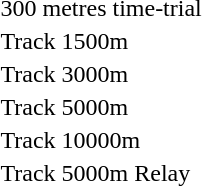<table>
<tr>
<td>300 metres time-trial<br></td>
<td></td>
<td></td>
<td></td>
</tr>
<tr>
<td>Track 1500m<br></td>
<td></td>
<td></td>
<td></td>
</tr>
<tr>
<td>Track 3000m<br></td>
<td></td>
<td></td>
<td></td>
</tr>
<tr>
<td>Track 5000m<br></td>
<td></td>
<td></td>
<td></td>
</tr>
<tr>
<td>Track 10000m<br></td>
<td></td>
<td></td>
<td></td>
</tr>
<tr>
<td>Track 5000m Relay<br></td>
<td></td>
<td></td>
<td></td>
</tr>
</table>
